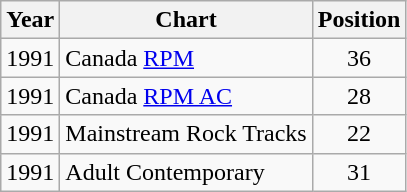<table class="wikitable">
<tr>
<th>Year</th>
<th>Chart</th>
<th>Position</th>
</tr>
<tr>
<td>1991</td>
<td>Canada <a href='#'>RPM</a></td>
<td align="center">36</td>
</tr>
<tr>
<td>1991</td>
<td>Canada <a href='#'>RPM AC</a></td>
<td align="center">28</td>
</tr>
<tr>
<td>1991</td>
<td>Mainstream Rock Tracks</td>
<td align="center">22</td>
</tr>
<tr>
<td>1991</td>
<td>Adult Contemporary</td>
<td align="center">31</td>
</tr>
</table>
